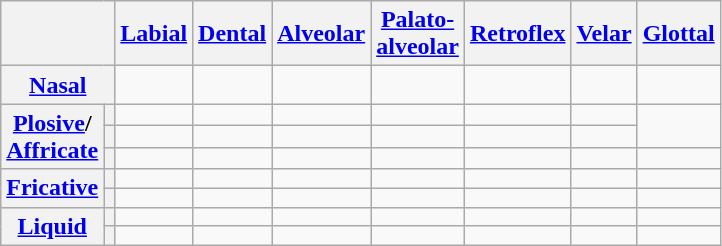<table class="wikitable" style="text-align:center;">
<tr>
<th colspan="2"></th>
<th><a href='#'>Labial</a></th>
<th><a href='#'>Dental</a></th>
<th><a href='#'>Alveolar</a></th>
<th><a href='#'>Palato-<br>alveolar</a></th>
<th><a href='#'>Retroflex</a></th>
<th><a href='#'>Velar</a></th>
<th><a href='#'>Glottal</a></th>
</tr>
<tr>
<th colspan="2"><a href='#'>Nasal</a></th>
<td></td>
<td></td>
<td></td>
<td></td>
<td></td>
<td></td>
<td></td>
</tr>
<tr>
<th rowspan="3"><a href='#'>Plosive</a>/<br><a href='#'>Affricate</a></th>
<th></th>
<td></td>
<td></td>
<td></td>
<td></td>
<td></td>
<td></td>
<td rowspan="2"></td>
</tr>
<tr>
<th></th>
<td></td>
<td></td>
<td></td>
<td></td>
<td></td>
<td></td>
</tr>
<tr>
<th></th>
<td></td>
<td></td>
<td></td>
<td></td>
<td></td>
<td></td>
<td></td>
</tr>
<tr>
<th rowspan="2"><a href='#'>Fricative</a></th>
<th></th>
<td></td>
<td></td>
<td></td>
<td></td>
<td></td>
<td></td>
<td></td>
</tr>
<tr>
<th></th>
<td></td>
<td></td>
<td></td>
<td></td>
<td></td>
<td></td>
<td></td>
</tr>
<tr>
<th rowspan="2"><a href='#'>Liquid</a></th>
<th></th>
<td></td>
<td></td>
<td></td>
<td></td>
<td></td>
<td></td>
<td></td>
</tr>
<tr>
<th></th>
<td></td>
<td></td>
<td></td>
<td></td>
<td></td>
<td></td>
<td></td>
</tr>
</table>
